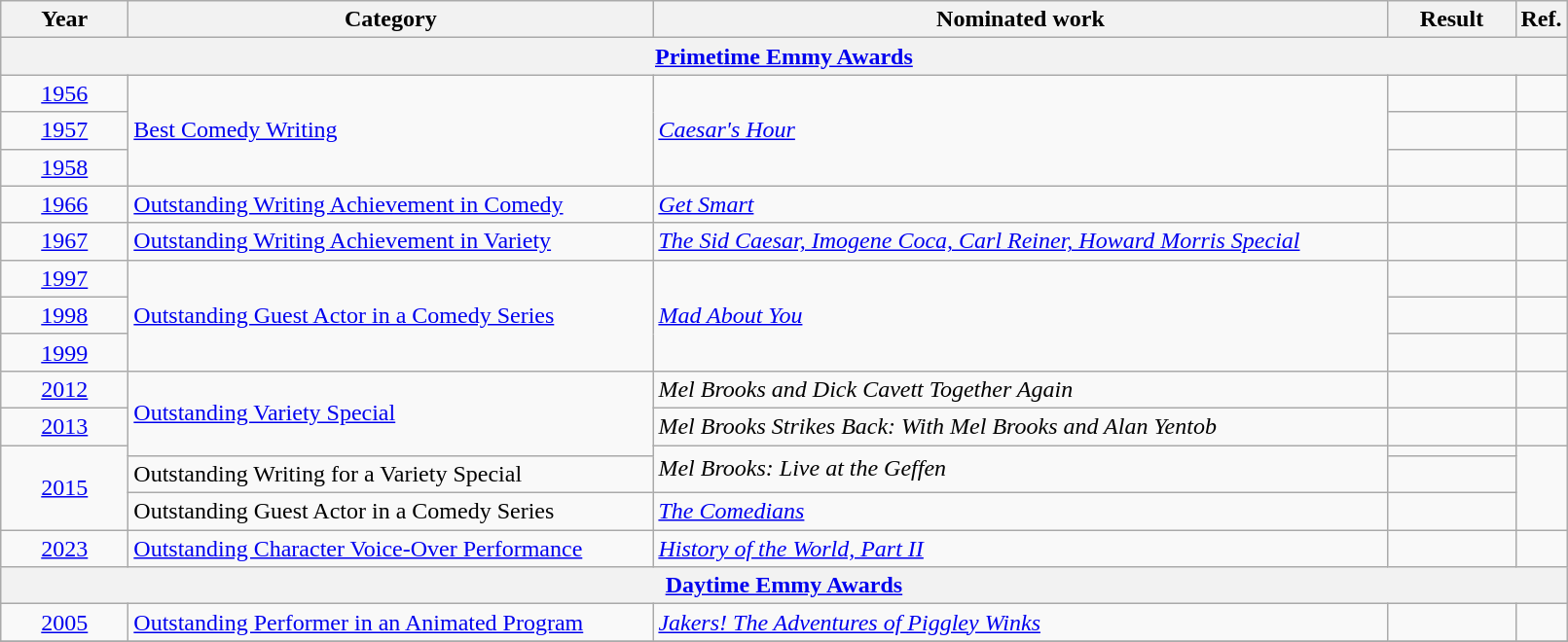<table class=wikitable>
<tr>
<th scope="col" style="width:5em;">Year</th>
<th scope="col" style="width:22em;">Category</th>
<th scope="col" style="width:31em;">Nominated work</th>
<th scope="col" style="width:5em;">Result</th>
<th>Ref.</th>
</tr>
<tr>
<th colspan=5><a href='#'>Primetime Emmy Awards</a></th>
</tr>
<tr>
<td style="text-align:center;"><a href='#'>1956</a></td>
<td rowspan="3"><a href='#'>Best Comedy Writing</a></td>
<td rowspan="3"><em><a href='#'>Caesar's Hour</a></em></td>
<td></td>
<td style="text-align:center;"></td>
</tr>
<tr>
<td style="text-align:center;"><a href='#'>1957</a></td>
<td></td>
<td style="text-align:center;"></td>
</tr>
<tr>
<td style="text-align:center;"><a href='#'>1958</a></td>
<td></td>
<td style="text-align:center;"></td>
</tr>
<tr>
<td style="text-align:center;"><a href='#'>1966</a></td>
<td><a href='#'>Outstanding Writing Achievement in Comedy</a></td>
<td><em><a href='#'>Get Smart</a></em></td>
<td></td>
<td style="text-align:center;"></td>
</tr>
<tr>
<td style="text-align:center;"><a href='#'>1967</a></td>
<td><a href='#'>Outstanding Writing Achievement in Variety</a></td>
<td><em><a href='#'>The Sid Caesar, Imogene Coca, Carl Reiner, Howard Morris Special</a></em></td>
<td></td>
<td style="text-align:center;"></td>
</tr>
<tr>
<td style="text-align:center;"><a href='#'>1997</a></td>
<td rowspan="3"><a href='#'>Outstanding Guest Actor in a Comedy Series</a></td>
<td rowspan="3"><em><a href='#'>Mad About You</a></em></td>
<td></td>
<td style="text-align:center;"></td>
</tr>
<tr>
<td style="text-align:center;"><a href='#'>1998</a></td>
<td></td>
<td style="text-align:center;"></td>
</tr>
<tr>
<td style="text-align:center;"><a href='#'>1999</a></td>
<td></td>
<td style="text-align:center;"></td>
</tr>
<tr>
<td style="text-align:center;"><a href='#'>2012</a></td>
<td rowspan="3"><a href='#'>Outstanding Variety Special</a></td>
<td><em>Mel Brooks and Dick Cavett Together Again</em></td>
<td></td>
<td style="text-align:center;"></td>
</tr>
<tr>
<td style="text-align:center;"><a href='#'>2013</a></td>
<td><em>Mel Brooks Strikes Back: With Mel Brooks and Alan Yentob</em></td>
<td></td>
<td style="text-align:center;"></td>
</tr>
<tr>
<td style="text-align:center;", rowspan="3"><a href='#'>2015</a></td>
<td rowspan="2"><em>Mel Brooks: Live at the Geffen</em></td>
<td></td>
<td rowspan=3, style="text-align:center;"></td>
</tr>
<tr>
<td>Outstanding Writing for a Variety Special</td>
<td></td>
</tr>
<tr>
<td>Outstanding Guest Actor in a Comedy Series</td>
<td><em><a href='#'>The Comedians</a></em></td>
<td></td>
</tr>
<tr>
<td style="text-align:center;"><a href='#'>2023</a></td>
<td><a href='#'>Outstanding Character Voice-Over Performance</a></td>
<td><em><a href='#'>History of the World, Part II</a></em></td>
<td></td>
<td style="text-align:center;"></td>
</tr>
<tr>
<th colspan=5><a href='#'>Daytime Emmy Awards</a></th>
</tr>
<tr>
<td style="text-align:center;"><a href='#'>2005</a></td>
<td><a href='#'>Outstanding Performer in an Animated Program</a></td>
<td><em><a href='#'>Jakers! The Adventures of Piggley Winks</a></em></td>
<td></td>
<td style="text-align:center;"></td>
</tr>
<tr>
</tr>
</table>
